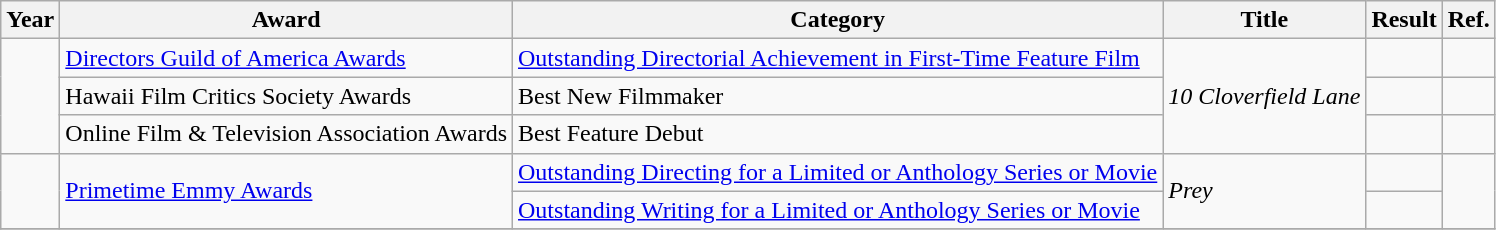<table class="wikitable">
<tr>
<th>Year</th>
<th>Award</th>
<th>Category</th>
<th>Title</th>
<th>Result</th>
<th>Ref.</th>
</tr>
<tr>
<td rowspan="3"></td>
<td><a href='#'>Directors Guild of America Awards</a></td>
<td><a href='#'>Outstanding Directorial Achievement in First-Time Feature Film</a></td>
<td rowspan="3"><em>10 Cloverfield Lane</em></td>
<td></td>
<td align="center"></td>
</tr>
<tr>
<td>Hawaii Film Critics Society Awards</td>
<td>Best New Filmmaker</td>
<td></td>
<td align="center"></td>
</tr>
<tr>
<td>Online Film & Television Association Awards</td>
<td>Best Feature Debut</td>
<td></td>
<td align="center"></td>
</tr>
<tr>
<td rowspan="2"></td>
<td rowspan="2"><a href='#'>Primetime Emmy Awards</a></td>
<td><a href='#'>Outstanding Directing for a Limited or Anthology Series or Movie</a></td>
<td rowspan="2"><em>Prey</em></td>
<td></td>
<td align="center" rowspan="2"></td>
</tr>
<tr>
<td><a href='#'>Outstanding Writing for a Limited or Anthology Series or Movie</a></td>
<td></td>
</tr>
<tr>
</tr>
</table>
